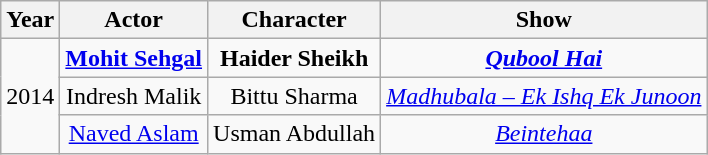<table class="wikitable" style="text-align:center;">
<tr>
<th>Year</th>
<th>Actor</th>
<th>Character</th>
<th>Show</th>
</tr>
<tr>
<td rowspan=3>2014</td>
<td><strong><a href='#'>Mohit Sehgal</a></strong></td>
<td><strong>Haider Sheikh</strong></td>
<td><strong><em><a href='#'>Qubool Hai</a></em></strong></td>
</tr>
<tr>
<td>Indresh Malik</td>
<td>Bittu Sharma</td>
<td><em><a href='#'>Madhubala – Ek Ishq Ek Junoon</a></em></td>
</tr>
<tr>
<td><a href='#'>Naved Aslam</a></td>
<td>Usman Abdullah</td>
<td><em><a href='#'>Beintehaa</a></em></td>
</tr>
</table>
